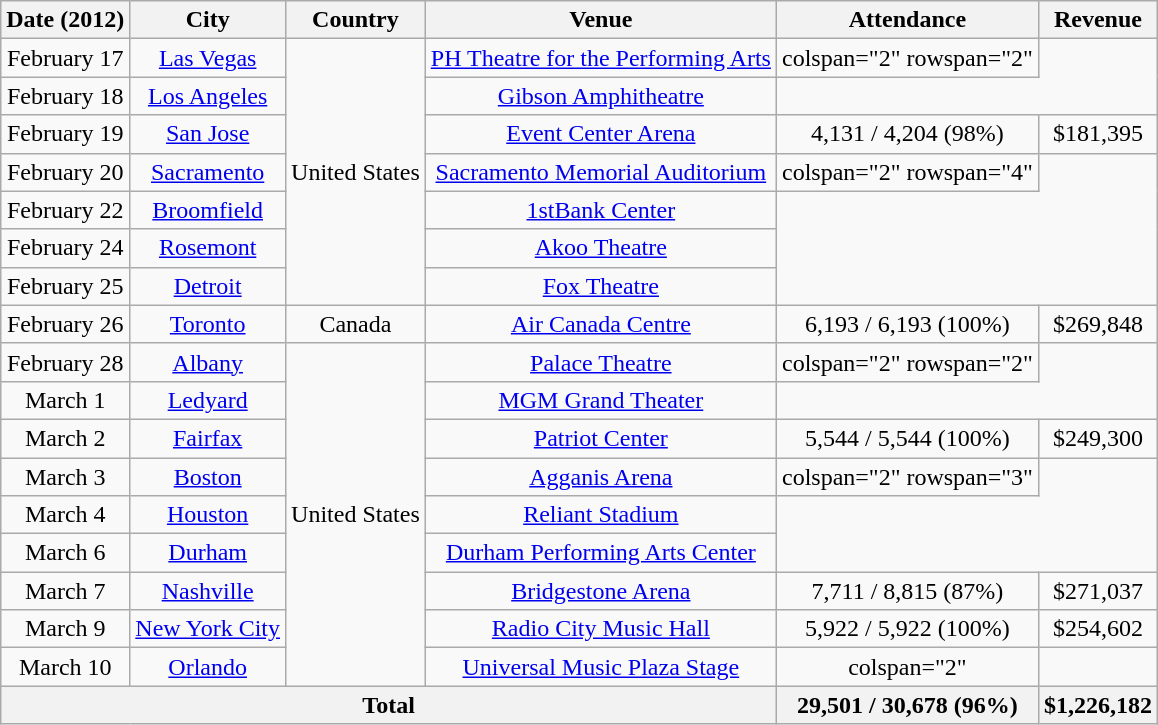<table class="wikitable" style="text-align:center;">
<tr>
<th scope="col">Date (2012)</th>
<th scope="col">City</th>
<th scope="col">Country</th>
<th scope="col">Venue</th>
<th scope="col">Attendance</th>
<th scope="col">Revenue</th>
</tr>
<tr>
<td>February 17</td>
<td><a href='#'>Las Vegas</a></td>
<td rowspan="7">United States</td>
<td><a href='#'>PH Theatre for the Performing Arts</a></td>
<td>colspan="2" rowspan="2" </td>
</tr>
<tr>
<td>February 18</td>
<td><a href='#'>Los Angeles</a></td>
<td><a href='#'>Gibson Amphitheatre</a></td>
</tr>
<tr>
<td>February 19</td>
<td><a href='#'>San Jose</a></td>
<td><a href='#'>Event Center Arena</a></td>
<td>4,131 / 4,204 (98%)</td>
<td>$181,395</td>
</tr>
<tr>
<td>February 20</td>
<td><a href='#'>Sacramento</a></td>
<td><a href='#'>Sacramento Memorial Auditorium</a></td>
<td>colspan="2" rowspan="4" </td>
</tr>
<tr>
<td>February 22</td>
<td><a href='#'>Broomfield</a></td>
<td><a href='#'>1stBank Center</a></td>
</tr>
<tr>
<td>February 24</td>
<td><a href='#'>Rosemont</a></td>
<td><a href='#'>Akoo Theatre</a></td>
</tr>
<tr>
<td>February 25</td>
<td><a href='#'>Detroit</a></td>
<td><a href='#'>Fox Theatre</a></td>
</tr>
<tr>
<td>February 26</td>
<td><a href='#'>Toronto</a></td>
<td>Canada</td>
<td><a href='#'>Air Canada Centre</a></td>
<td>6,193 / 6,193 (100%)</td>
<td>$269,848</td>
</tr>
<tr>
<td>February 28</td>
<td><a href='#'>Albany</a></td>
<td rowspan="9">United States</td>
<td><a href='#'>Palace Theatre</a></td>
<td>colspan="2" rowspan="2" </td>
</tr>
<tr>
<td>March 1</td>
<td><a href='#'>Ledyard</a></td>
<td><a href='#'>MGM Grand Theater</a></td>
</tr>
<tr>
<td>March 2</td>
<td><a href='#'>Fairfax</a></td>
<td><a href='#'>Patriot Center</a></td>
<td>5,544 / 5,544 (100%)</td>
<td>$249,300</td>
</tr>
<tr>
<td>March 3</td>
<td><a href='#'>Boston</a></td>
<td><a href='#'>Agganis Arena</a></td>
<td>colspan="2" rowspan="3" </td>
</tr>
<tr>
<td>March 4</td>
<td><a href='#'>Houston</a></td>
<td><a href='#'>Reliant Stadium</a></td>
</tr>
<tr>
<td>March 6</td>
<td><a href='#'>Durham</a></td>
<td><a href='#'>Durham Performing Arts Center</a></td>
</tr>
<tr>
<td>March 7</td>
<td><a href='#'>Nashville</a></td>
<td><a href='#'>Bridgestone Arena</a></td>
<td>7,711 / 8,815 (87%)</td>
<td>$271,037</td>
</tr>
<tr>
<td>March 9</td>
<td><a href='#'>New York City</a></td>
<td><a href='#'>Radio City Music Hall</a></td>
<td>5,922 / 5,922 (100%)</td>
<td>$254,602</td>
</tr>
<tr>
<td>March 10</td>
<td><a href='#'>Orlando</a></td>
<td><a href='#'>Universal Music Plaza Stage</a></td>
<td>colspan="2" </td>
</tr>
<tr>
<th colspan="4">Total</th>
<th>29,501 / 30,678 (96%)</th>
<th>$1,226,182</th>
</tr>
</table>
